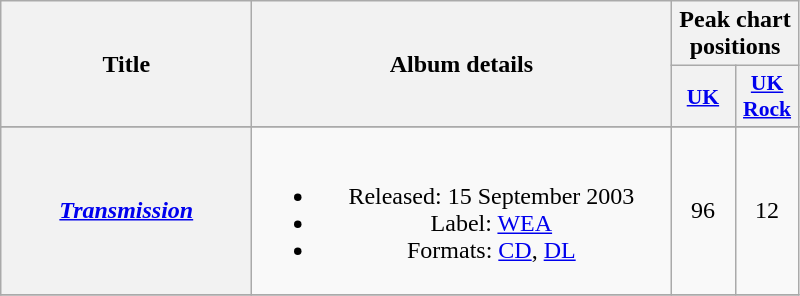<table class="wikitable plainrowheaders" style="text-align:center;">
<tr>
<th scope="col" rowspan="2" style="width:10em;">Title</th>
<th scope="col" rowspan="2" style="width:17em;">Album details</th>
<th scope="col" colspan="2">Peak chart positions</th>
</tr>
<tr>
<th scope="col" style="width:2.5em;font-size:90%;"><a href='#'>UK</a> <br></th>
<th scope="col" style="width:2.5em;font-size:90%;"><a href='#'>UK<br>Rock</a><br></th>
</tr>
<tr>
</tr>
<tr>
<th scope="row"><em><a href='#'>Transmission</a></em></th>
<td><br><ul><li>Released: 15 September 2003 </li><li>Label: <a href='#'>WEA</a>  </li><li>Formats: <a href='#'>CD</a>, <a href='#'>DL</a></li></ul></td>
<td>96</td>
<td>12</td>
</tr>
<tr>
</tr>
</table>
